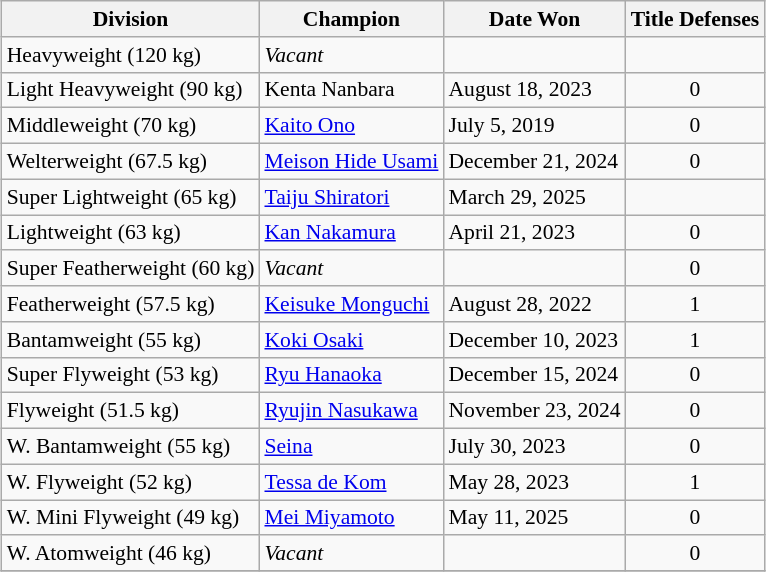<table class="sortable wikitable succession-box" style="margin:1.0em auto; font-size:90%;">
<tr>
<th>Division</th>
<th>Champion</th>
<th>Date Won</th>
<th>Title Defenses</th>
</tr>
<tr>
<td>Heavyweight (120 kg)</td>
<td> <em>Vacant</em></td>
<td></td>
<td style="text-align:center;"></td>
</tr>
<tr>
<td>Light Heavyweight (90 kg)</td>
<td> Kenta Nanbara</td>
<td>August 18, 2023</td>
<td style="text-align:center;">0</td>
</tr>
<tr>
<td>Middleweight (70 kg)</td>
<td> <a href='#'>Kaito Ono</a></td>
<td>July 5, 2019</td>
<td style="text-align:center;">0</td>
</tr>
<tr>
<td>Welterweight (67.5 kg)</td>
<td> <a href='#'>Meison Hide Usami</a></td>
<td>December 21, 2024</td>
<td style="text-align:center;">0</td>
</tr>
<tr>
<td>Super Lightweight (65 kg)</td>
<td> <a href='#'>Taiju Shiratori</a></td>
<td>March 29, 2025</td>
<td style="text-align:center;"></td>
</tr>
<tr>
<td>Lightweight (63 kg)</td>
<td> <a href='#'>Kan Nakamura</a></td>
<td>April 21, 2023</td>
<td style="text-align:center;">0</td>
</tr>
<tr>
<td>Super Featherweight (60 kg)</td>
<td> <em>Vacant</em></td>
<td></td>
<td style="text-align:center;">0</td>
</tr>
<tr>
<td>Featherweight (57.5 kg)</td>
<td> <a href='#'>Keisuke Monguchi</a></td>
<td>August 28, 2022</td>
<td style="text-align:center;">1</td>
</tr>
<tr>
<td>Bantamweight (55 kg)</td>
<td> <a href='#'>Koki Osaki</a></td>
<td>December 10, 2023</td>
<td style="text-align:center;">1</td>
</tr>
<tr>
<td>Super Flyweight (53 kg)</td>
<td> <a href='#'>Ryu Hanaoka</a></td>
<td>December 15, 2024</td>
<td style="text-align:center;">0</td>
</tr>
<tr>
<td>Flyweight (51.5 kg)</td>
<td> <a href='#'>Ryujin Nasukawa</a></td>
<td>November 23, 2024</td>
<td style="text-align:center;">0</td>
</tr>
<tr>
<td>W. Bantamweight (55 kg)</td>
<td> <a href='#'>Seina</a></td>
<td>July 30, 2023</td>
<td style="text-align:center;">0</td>
</tr>
<tr>
<td>W. Flyweight (52 kg)</td>
<td> <a href='#'>Tessa de Kom</a></td>
<td>May 28, 2023</td>
<td style="text-align:center;">1</td>
</tr>
<tr>
<td>W. Mini Flyweight (49 kg)</td>
<td> <a href='#'>Mei Miyamoto</a></td>
<td>May 11, 2025</td>
<td style="text-align:center;">0</td>
</tr>
<tr>
<td>W. Atomweight (46 kg)</td>
<td> <em>Vacant</em></td>
<td></td>
<td style="text-align:center;">0</td>
</tr>
<tr>
</tr>
</table>
